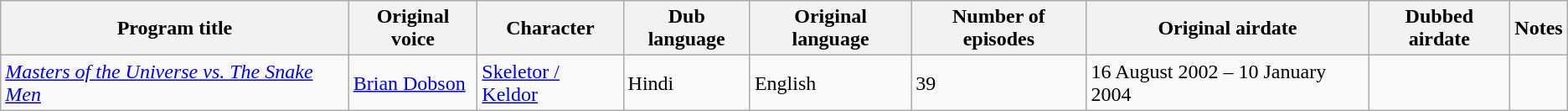<table class="wikitable">
<tr>
<th>Program title</th>
<th>Original voice</th>
<th>Character</th>
<th>Dub language</th>
<th>Original language</th>
<th>Number of episodes</th>
<th>Original airdate</th>
<th>Dubbed airdate</th>
<th>Notes</th>
</tr>
<tr>
<td><em><a href='#'>Masters of the Universe vs. The Snake Men</a></em></td>
<td><a href='#'>Brian Dobson</a></td>
<td><a href='#'>Skeletor / Keldor</a></td>
<td>Hindi</td>
<td>English</td>
<td>39</td>
<td>16 August 2002 – 10 January 2004</td>
<td></td>
<td></td>
</tr>
</table>
